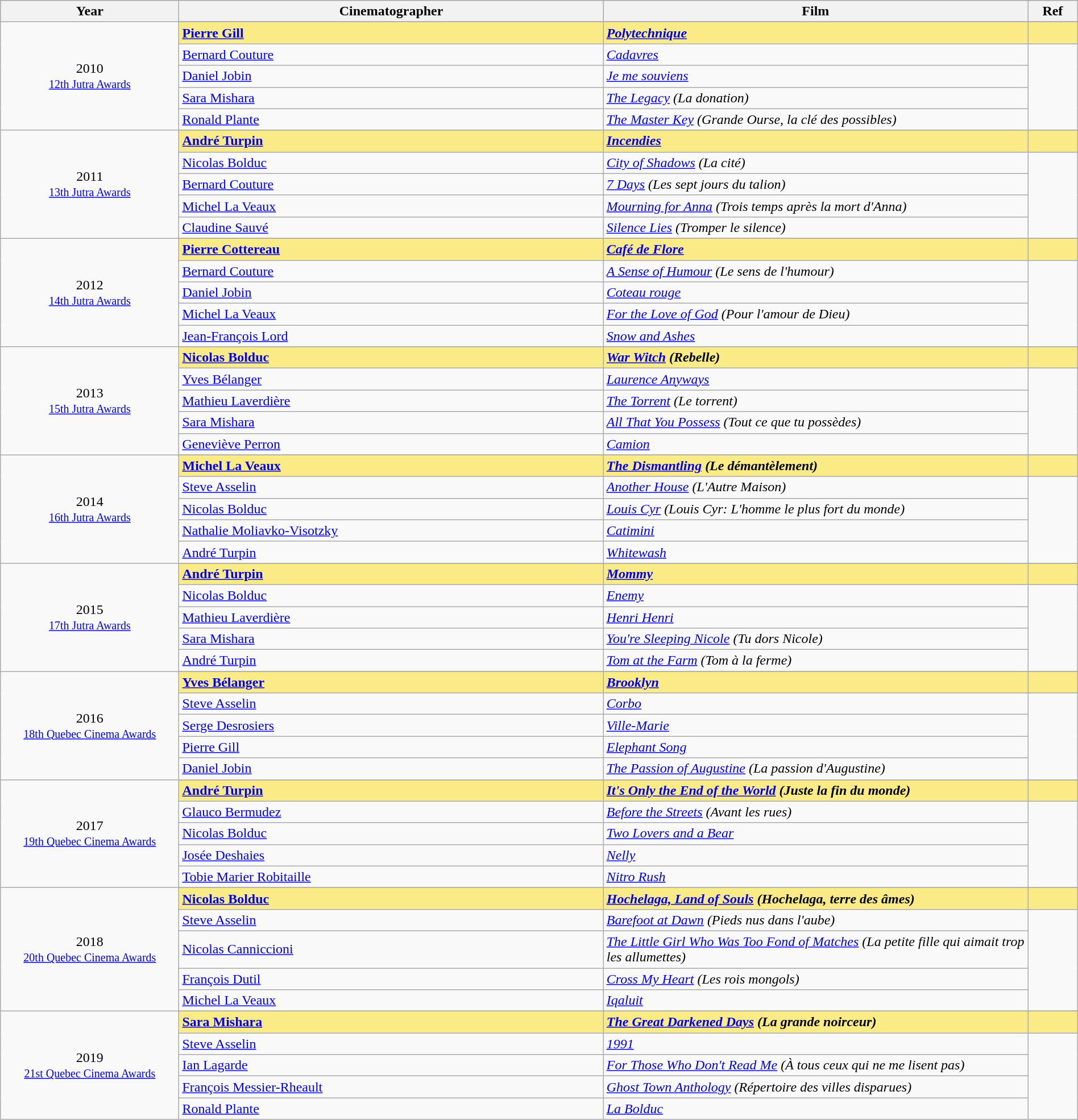<table class="wikitable" style="width:100%;">
<tr style="background:#bebebe;">
<th style="width:8%;">Year</th>
<th style="width:19%;">Cinematographer</th>
<th style="width:19%;">Film</th>
<th style="width:2%;">Ref</th>
</tr>
<tr>
<td rowspan="6" align="center">2010 <br> <small><a href='#'>12th Jutra Awards</a></small></td>
</tr>
<tr style="background:#FAEB86">
<td><strong><a href='#'>Pierre Gill</a></strong></td>
<td><strong><em><a href='#'>Polytechnique</a></em></strong></td>
<td></td>
</tr>
<tr>
<td><a href='#'>Bernard Couture</a></td>
<td><em><a href='#'>Cadavres</a></em></td>
<td rowspan=4></td>
</tr>
<tr>
<td><a href='#'>Daniel Jobin</a></td>
<td><em><a href='#'>Je me souviens</a></em></td>
</tr>
<tr>
<td><a href='#'>Sara Mishara</a></td>
<td><em><a href='#'>The Legacy</a> (La donation)</em></td>
</tr>
<tr>
<td><a href='#'>Ronald Plante</a></td>
<td><em><a href='#'>The Master Key</a> (Grande Ourse, la clé des possibles)</em></td>
</tr>
<tr>
<td rowspan="6" align="center">2011 <br> <small><a href='#'>13th Jutra Awards</a></small></td>
</tr>
<tr style="background:#FAEB86">
<td><strong><a href='#'>André Turpin</a></strong></td>
<td><strong><em><a href='#'>Incendies</a></em></strong></td>
<td></td>
</tr>
<tr>
<td><a href='#'>Nicolas Bolduc</a></td>
<td><em><a href='#'>City of Shadows</a> (La cité)</em></td>
<td rowspan=4></td>
</tr>
<tr>
<td><a href='#'>Bernard Couture</a></td>
<td><em><a href='#'>7 Days</a> (Les sept jours du talion)</em></td>
</tr>
<tr>
<td><a href='#'>Michel La Veaux</a></td>
<td><em><a href='#'>Mourning for Anna</a> (Trois temps après la mort d'Anna)</em></td>
</tr>
<tr>
<td><a href='#'>Claudine Sauvé</a></td>
<td><em><a href='#'>Silence Lies</a> (Tromper le silence)</em></td>
</tr>
<tr>
<td rowspan="6" align="center">2012 <br> <small><a href='#'>14th Jutra Awards</a></small></td>
</tr>
<tr style="background:#FAEB86">
<td><strong><a href='#'>Pierre Cottereau</a></strong></td>
<td><strong><em><a href='#'>Café de Flore</a></em></strong></td>
<td></td>
</tr>
<tr>
<td><a href='#'>Bernard Couture</a></td>
<td><em><a href='#'>A Sense of Humour</a> (Le sens de l'humour)</em></td>
<td rowspan=4></td>
</tr>
<tr>
<td><a href='#'>Daniel Jobin</a></td>
<td><em><a href='#'>Coteau rouge</a></em></td>
</tr>
<tr>
<td><a href='#'>Michel La Veaux</a></td>
<td><em><a href='#'>For the Love of God</a> (Pour l'amour de Dieu)</em></td>
</tr>
<tr>
<td><a href='#'>Jean-François Lord</a></td>
<td><em><a href='#'>Snow and Ashes</a></em></td>
</tr>
<tr>
<td rowspan="6" align="center">2013 <br> <small><a href='#'>15th Jutra Awards</a></small></td>
</tr>
<tr style="background:#FAEB86">
<td><strong><a href='#'>Nicolas Bolduc</a></strong></td>
<td><strong><em><a href='#'>War Witch</a> (Rebelle)</em></strong></td>
<td></td>
</tr>
<tr>
<td><a href='#'>Yves Bélanger</a></td>
<td><em><a href='#'>Laurence Anyways</a></em></td>
<td rowspan=4></td>
</tr>
<tr>
<td><a href='#'>Mathieu Laverdière</a></td>
<td><em><a href='#'>The Torrent</a> (Le torrent)</em></td>
</tr>
<tr>
<td><a href='#'>Sara Mishara</a></td>
<td><em><a href='#'>All That You Possess</a> (Tout ce que tu possèdes)</em></td>
</tr>
<tr>
<td><a href='#'>Geneviève Perron</a></td>
<td><em><a href='#'>Camion</a></em></td>
</tr>
<tr>
<td rowspan="6" align="center">2014 <br> <small><a href='#'>16th Jutra Awards</a></small></td>
</tr>
<tr style="background:#FAEB86">
<td><strong><a href='#'>Michel La Veaux</a></strong></td>
<td><strong><em><a href='#'>The Dismantling</a> (Le démantèlement)</em></strong></td>
<td></td>
</tr>
<tr>
<td><a href='#'>Steve Asselin</a></td>
<td><em><a href='#'>Another House</a> (L'Autre Maison)</em></td>
<td rowspan=4></td>
</tr>
<tr>
<td><a href='#'>Nicolas Bolduc</a></td>
<td><em><a href='#'>Louis Cyr</a> (Louis Cyr: L'homme le plus fort du monde)</em></td>
</tr>
<tr>
<td><a href='#'>Nathalie Moliavko-Visotzky</a></td>
<td><em><a href='#'>Catimini</a></em></td>
</tr>
<tr>
<td><a href='#'>André Turpin</a></td>
<td><em><a href='#'>Whitewash</a></em></td>
</tr>
<tr>
<td rowspan="6" align="center">2015 <br> <small><a href='#'>17th Jutra Awards</a></small></td>
</tr>
<tr style="background:#FAEB86">
<td><strong><a href='#'>André Turpin</a></strong></td>
<td><strong><em><a href='#'>Mommy</a></em></strong></td>
<td></td>
</tr>
<tr>
<td><a href='#'>Nicolas Bolduc</a></td>
<td><em><a href='#'>Enemy</a></em></td>
<td rowspan=4></td>
</tr>
<tr>
<td><a href='#'>Mathieu Laverdière</a></td>
<td><em><a href='#'>Henri Henri</a></em></td>
</tr>
<tr>
<td><a href='#'>Sara Mishara</a></td>
<td><em><a href='#'>You're Sleeping Nicole</a> (Tu dors Nicole)</em></td>
</tr>
<tr>
<td><a href='#'>André Turpin</a></td>
<td><em><a href='#'>Tom at the Farm</a> (Tom à la ferme)</em></td>
</tr>
<tr>
<td rowspan="6" align="center">2016 <br> <small><a href='#'>18th Quebec Cinema Awards</a></small></td>
</tr>
<tr style="background:#FAEB86">
<td><strong><a href='#'>Yves Bélanger</a></strong></td>
<td><strong><em><a href='#'>Brooklyn</a></em></strong></td>
<td></td>
</tr>
<tr>
<td><a href='#'>Steve Asselin</a></td>
<td><em><a href='#'>Corbo</a></em></td>
<td rowspan=4></td>
</tr>
<tr>
<td><a href='#'>Serge Desrosiers</a></td>
<td><em><a href='#'>Ville-Marie</a></em></td>
</tr>
<tr>
<td><a href='#'>Pierre Gill</a></td>
<td><em><a href='#'>Elephant Song</a></em></td>
</tr>
<tr>
<td><a href='#'>Daniel Jobin</a></td>
<td><em><a href='#'>The Passion of Augustine</a> (La passion d'Augustine)</em></td>
</tr>
<tr>
<td rowspan="6" align="center">2017 <br> <small><a href='#'>19th Quebec Cinema Awards</a></small></td>
</tr>
<tr style="background:#FAEB86">
<td><strong><a href='#'>André Turpin</a></strong></td>
<td><strong><em><a href='#'>It's Only the End of the World</a> (Juste la fin du monde)</em></strong></td>
<td></td>
</tr>
<tr>
<td><a href='#'>Glauco Bermudez</a></td>
<td><em><a href='#'>Before the Streets</a> (Avant les rues)</em></td>
<td rowspan=4></td>
</tr>
<tr>
<td><a href='#'>Nicolas Bolduc</a></td>
<td><em><a href='#'>Two Lovers and a Bear</a></em></td>
</tr>
<tr>
<td><a href='#'>Josée Deshaies</a></td>
<td><em><a href='#'>Nelly</a></em></td>
</tr>
<tr>
<td><a href='#'>Tobie Marier Robitaille</a></td>
<td><em><a href='#'>Nitro Rush</a></em></td>
</tr>
<tr>
<td rowspan="6" align="center">2018 <br> <small><a href='#'>20th Quebec Cinema Awards</a></small></td>
</tr>
<tr style="background:#FAEB86">
<td><strong><a href='#'>Nicolas Bolduc</a></strong></td>
<td><strong><em><a href='#'>Hochelaga, Land of Souls</a> (Hochelaga, terre des âmes)</em></strong></td>
<td></td>
</tr>
<tr>
<td><a href='#'>Steve Asselin</a></td>
<td><em><a href='#'>Barefoot at Dawn</a> (Pieds nus dans l'aube)</em></td>
<td rowspan=4></td>
</tr>
<tr>
<td><a href='#'>Nicolas Canniccioni</a></td>
<td><em><a href='#'>The Little Girl Who Was Too Fond of Matches</a> (La petite fille qui aimait trop les allumettes)</em></td>
</tr>
<tr>
<td><a href='#'>François Dutil</a></td>
<td><em><a href='#'>Cross My Heart</a> (Les rois mongols)</em></td>
</tr>
<tr>
<td><a href='#'>Michel La Veaux</a></td>
<td><em><a href='#'>Iqaluit</a></em></td>
</tr>
<tr>
<td rowspan="6" align="center">2019 <br> <small><a href='#'>21st Quebec Cinema Awards</a></small></td>
</tr>
<tr style="background:#FAEB86">
<td><strong><a href='#'>Sara Mishara</a></strong></td>
<td><strong><em><a href='#'>The Great Darkened Days</a> (La grande noirceur)</em></strong></td>
<td></td>
</tr>
<tr>
<td><a href='#'>Steve Asselin</a></td>
<td><em><a href='#'>1991</a></em></td>
<td rowspan=4></td>
</tr>
<tr>
<td><a href='#'>Ian Lagarde</a></td>
<td><em><a href='#'>For Those Who Don't Read Me</a> (À tous ceux qui ne me lisent pas)</em></td>
</tr>
<tr>
<td><a href='#'>François Messier-Rheault</a></td>
<td><em><a href='#'>Ghost Town Anthology</a> (Répertoire des villes disparues)</em></td>
</tr>
<tr>
<td><a href='#'>Ronald Plante</a></td>
<td><em><a href='#'>La Bolduc</a></em></td>
</tr>
</table>
